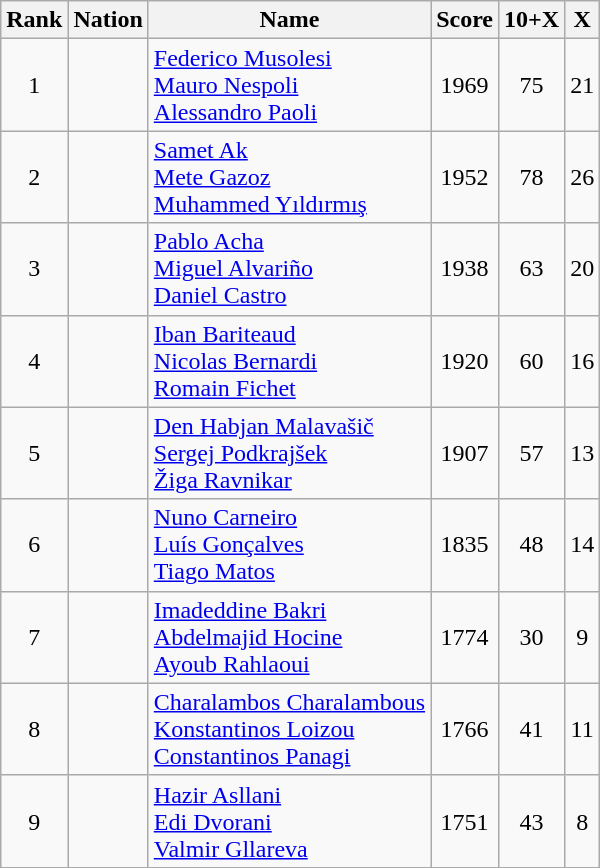<table class="wikitable sortable" style="text-align:center">
<tr>
<th>Rank</th>
<th>Nation</th>
<th>Name</th>
<th>Score</th>
<th>10+X</th>
<th>X</th>
</tr>
<tr>
<td>1</td>
<td align=left></td>
<td align=left><a href='#'>Federico Musolesi</a><br><a href='#'>Mauro Nespoli</a><br><a href='#'>Alessandro Paoli</a></td>
<td>1969</td>
<td>75</td>
<td>21</td>
</tr>
<tr>
<td>2</td>
<td align=left></td>
<td align=left><a href='#'>Samet Ak</a><br><a href='#'>Mete Gazoz</a><br><a href='#'>Muhammed Yıldırmış</a></td>
<td>1952</td>
<td>78</td>
<td>26</td>
</tr>
<tr>
<td>3</td>
<td align=left></td>
<td align=left><a href='#'>Pablo Acha</a><br><a href='#'>Miguel Alvariño</a><br><a href='#'>Daniel Castro</a></td>
<td>1938</td>
<td>63</td>
<td>20</td>
</tr>
<tr>
<td>4</td>
<td align=left></td>
<td align=left><a href='#'>Iban Bariteaud</a><br><a href='#'>Nicolas Bernardi</a><br><a href='#'>Romain Fichet</a></td>
<td>1920</td>
<td>60</td>
<td>16</td>
</tr>
<tr>
<td>5</td>
<td align=left></td>
<td align=left><a href='#'>Den Habjan Malavašič</a><br><a href='#'>Sergej Podkrajšek</a><br><a href='#'>Žiga Ravnikar</a></td>
<td>1907</td>
<td>57</td>
<td>13</td>
</tr>
<tr>
<td>6</td>
<td align=left></td>
<td align=left><a href='#'>Nuno Carneiro</a><br><a href='#'>Luís Gonçalves</a><br><a href='#'>Tiago Matos</a><br></td>
<td>1835</td>
<td>48</td>
<td>14</td>
</tr>
<tr>
<td>7</td>
<td align=left></td>
<td align=left><a href='#'>Imadeddine Bakri</a><br><a href='#'>Abdelmajid Hocine</a><br><a href='#'>Ayoub Rahlaoui</a></td>
<td>1774</td>
<td>30</td>
<td>9</td>
</tr>
<tr>
<td>8</td>
<td align=left></td>
<td align=left><a href='#'>Charalambos Charalambous</a><br><a href='#'>Konstantinos Loizou</a><br><a href='#'>Constantinos Panagi</a></td>
<td>1766</td>
<td>41</td>
<td>11</td>
</tr>
<tr>
<td>9</td>
<td align=left></td>
<td align=left><a href='#'>Hazir Asllani</a><br><a href='#'>Edi Dvorani</a><br><a href='#'>Valmir Gllareva</a></td>
<td>1751</td>
<td>43</td>
<td>8</td>
</tr>
</table>
